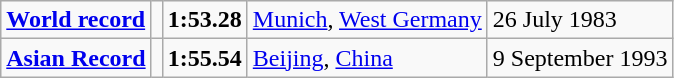<table class="wikitable">
<tr>
<td><strong><a href='#'>World record</a></strong></td>
<td></td>
<td><strong>1:53.28</strong></td>
<td><a href='#'>Munich</a>, <a href='#'>West Germany</a></td>
<td>26 July 1983</td>
</tr>
<tr>
<td><strong><a href='#'>Asian Record</a></strong></td>
<td></td>
<td><strong>1:55.54</strong></td>
<td><a href='#'>Beijing</a>, <a href='#'>China</a></td>
<td>9 September 1993</td>
</tr>
</table>
